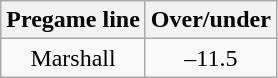<table class="wikitable" style="margin-right: auto; margin-right: auto; border: none;">
<tr align="center">
<th style=>Pregame line</th>
<th style=>Over/under</th>
</tr>
<tr align="center">
<td>Marshall</td>
<td>–11.5</td>
</tr>
</table>
